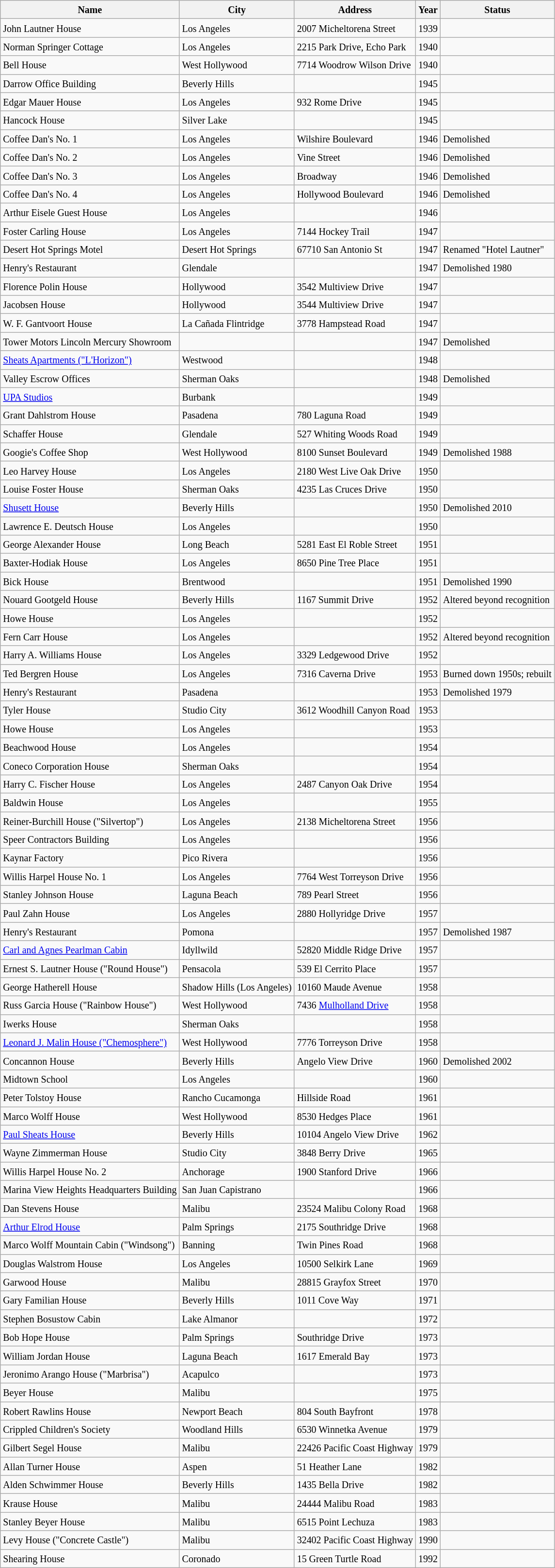<table class="wikitable sortable">
<tr>
<th><small>Name</small></th>
<th><small>City</small></th>
<th><small>Address</small></th>
<th><small>Year</small></th>
<th><small>Status</small></th>
</tr>
<tr>
<td><small>John Lautner House</small></td>
<td><small>Los Angeles</small></td>
<td><small>2007 Micheltorena Street</small></td>
<td><small>1939</small></td>
<td></td>
</tr>
<tr>
<td><small>Norman Springer Cottage</small></td>
<td><small>Los Angeles</small></td>
<td><small>2215 Park Drive, Echo Park</small></td>
<td><small>1940</small></td>
<td></td>
</tr>
<tr>
<td><small>Bell House</small></td>
<td><small>West Hollywood</small></td>
<td><small>7714 Woodrow Wilson Drive</small></td>
<td><small>1940</small></td>
<td></td>
</tr>
<tr>
<td><small>Darrow Office Building</small></td>
<td><small>Beverly Hills</small></td>
<td></td>
<td><small>1945</small></td>
<td></td>
</tr>
<tr>
<td><small>Edgar Mauer House</small></td>
<td><small>Los Angeles</small></td>
<td><small>932 Rome Drive</small></td>
<td><small>1945</small></td>
<td></td>
</tr>
<tr>
<td><small>Hancock House</small></td>
<td><small>Silver Lake</small></td>
<td></td>
<td><small>1945</small></td>
<td></td>
</tr>
<tr>
<td><small>Coffee Dan's No. 1</small></td>
<td><small>Los Angeles</small></td>
<td><small>Wilshire Boulevard</small></td>
<td><small>1946</small></td>
<td><small>Demolished</small></td>
</tr>
<tr>
<td><small>Coffee Dan's No. 2</small></td>
<td><small>Los Angeles</small></td>
<td><small>Vine Street</small></td>
<td><small>1946</small></td>
<td><small>Demolished</small></td>
</tr>
<tr>
<td><small>Coffee Dan's No. 3</small></td>
<td><small>Los Angeles</small></td>
<td><small>Broadway</small></td>
<td><small>1946</small></td>
<td><small>Demolished</small></td>
</tr>
<tr>
<td><small>Coffee Dan's No. 4</small></td>
<td><small>Los Angeles</small></td>
<td><small>Hollywood Boulevard</small></td>
<td><small>1946</small></td>
<td><small>Demolished</small></td>
</tr>
<tr>
<td><small>Arthur Eisele Guest House</small></td>
<td><small>Los Angeles</small></td>
<td></td>
<td><small>1946</small></td>
<td></td>
</tr>
<tr>
<td><small>Foster Carling House</small></td>
<td><small>Los Angeles</small></td>
<td><small>7144 Hockey Trail</small></td>
<td><small>1947</small></td>
<td></td>
</tr>
<tr>
<td><small>Desert Hot Springs Motel</small></td>
<td><small>Desert Hot Springs</small></td>
<td><small>67710 San Antonio St</small></td>
<td><small>1947</small></td>
<td><small>Renamed "Hotel Lautner"</small></td>
</tr>
<tr>
<td><small>Henry's Restaurant</small></td>
<td><small>Glendale</small></td>
<td></td>
<td><small>1947</small></td>
<td><small>Demolished 1980</small></td>
</tr>
<tr>
<td><small>Florence Polin House</small></td>
<td><small>Hollywood</small></td>
<td><small>3542 Multiview Drive</small></td>
<td><small>1947</small></td>
<td></td>
</tr>
<tr>
<td><small>Jacobsen House</small></td>
<td><small>Hollywood</small></td>
<td><small>3544 Multiview Drive</small></td>
<td><small>1947</small></td>
<td></td>
</tr>
<tr>
<td><small>W. F. Gantvoort House</small></td>
<td><small>La Cañada Flintridge</small></td>
<td><small>3778 Hampstead Road</small></td>
<td><small>1947</small></td>
<td></td>
</tr>
<tr>
<td><small>Tower Motors Lincoln Mercury Showroom</small></td>
<td></td>
<td></td>
<td><small>1947</small></td>
<td><small>Demolished</small></td>
</tr>
<tr>
<td><small><a href='#'>Sheats Apartments ("L'Horizon")</a></small></td>
<td><small>Westwood</small></td>
<td></td>
<td><small>1948</small></td>
<td></td>
</tr>
<tr>
<td><small>Valley Escrow Offices</small></td>
<td><small>Sherman Oaks</small></td>
<td></td>
<td><small>1948</small></td>
<td><small>Demolished</small></td>
</tr>
<tr>
<td><a href='#'><small>UPA Studios</small></a></td>
<td><small>Burbank</small></td>
<td></td>
<td><small>1949</small></td>
<td></td>
</tr>
<tr>
<td><small>Grant Dahlstrom House</small></td>
<td><small>Pasadena</small></td>
<td><small>780 Laguna Road</small></td>
<td><small>1949</small></td>
<td></td>
</tr>
<tr>
<td><small>Schaffer House</small></td>
<td><small>Glendale</small></td>
<td><small>527 Whiting Woods Road</small></td>
<td><small>1949</small></td>
<td></td>
</tr>
<tr>
<td><small>Googie's Coffee Shop</small></td>
<td><small>West Hollywood</small></td>
<td><small>8100 Sunset Boulevard</small></td>
<td><small>1949</small></td>
<td><small>Demolished 1988</small></td>
</tr>
<tr>
<td><small>Leo Harvey House</small></td>
<td><small>Los Angeles</small></td>
<td><small>2180 West Live Oak Drive</small></td>
<td><small>1950</small></td>
<td></td>
</tr>
<tr>
<td><small>Louise Foster House</small></td>
<td><small>Sherman Oaks</small></td>
<td><small>4235 Las Cruces Drive</small></td>
<td><small>1950</small></td>
<td></td>
</tr>
<tr>
<td><a href='#'><small>Shusett House</small></a></td>
<td><small>Beverly Hills</small></td>
<td></td>
<td><small>1950</small></td>
<td><small>Demolished 2010</small></td>
</tr>
<tr>
<td><small>Lawrence E. Deutsch House</small></td>
<td><small>Los Angeles</small></td>
<td></td>
<td><small>1950</small></td>
<td></td>
</tr>
<tr>
<td><small>George Alexander House</small></td>
<td><small>Long Beach</small></td>
<td><small>5281 East El Roble Street</small></td>
<td><small>1951</small></td>
<td></td>
</tr>
<tr>
<td><small>Baxter-Hodiak House</small></td>
<td><small>Los Angeles</small></td>
<td><small>8650 Pine Tree Place</small></td>
<td><small>1951</small></td>
<td></td>
</tr>
<tr>
<td><small>Bick House</small></td>
<td><small>Brentwood</small></td>
<td></td>
<td><small>1951</small></td>
<td><small>Demolished 1990</small></td>
</tr>
<tr>
<td><small>Nouard Gootgeld House</small></td>
<td><small>Beverly Hills</small></td>
<td><small>1167 Summit Drive</small></td>
<td><small>1952</small></td>
<td><small>Altered beyond recognition</small></td>
</tr>
<tr>
<td><small>Howe House</small></td>
<td><small>Los Angeles</small></td>
<td></td>
<td><small>1952</small></td>
<td></td>
</tr>
<tr>
<td><small>Fern Carr House</small></td>
<td><small>Los Angeles</small></td>
<td></td>
<td><small>1952</small></td>
<td><small>Altered beyond recognition</small></td>
</tr>
<tr>
<td><small>Harry A. Williams House</small></td>
<td><small>Los Angeles</small></td>
<td><small>3329 Ledgewood Drive</small></td>
<td><small>1952</small></td>
<td></td>
</tr>
<tr>
<td><small>Ted Bergren House</small></td>
<td><small>Los Angeles</small></td>
<td><small>7316 Caverna Drive</small></td>
<td><small>1953</small></td>
<td><small>Burned down 1950s; rebuilt</small></td>
</tr>
<tr>
<td><small>Henry's Restaurant</small></td>
<td><small>Pasadena</small></td>
<td></td>
<td><small>1953</small></td>
<td><small>Demolished 1979</small></td>
</tr>
<tr>
<td><small>Tyler House</small></td>
<td><small>Studio City</small></td>
<td><small>3612 Woodhill Canyon Road</small></td>
<td><small>1953</small></td>
<td></td>
</tr>
<tr>
<td><small>Howe House</small></td>
<td><small>Los Angeles</small></td>
<td></td>
<td><small>1953</small></td>
<td></td>
</tr>
<tr>
<td><small>Beachwood House</small></td>
<td><small>Los Angeles</small></td>
<td></td>
<td><small>1954</small></td>
<td></td>
</tr>
<tr>
<td><small>Coneco Corporation House</small></td>
<td><small>Sherman Oaks</small></td>
<td></td>
<td><small>1954</small></td>
<td></td>
</tr>
<tr>
<td><small>Harry C. Fischer House</small></td>
<td><small>Los Angeles</small></td>
<td><small>2487 Canyon Oak Drive</small></td>
<td><small>1954</small></td>
<td></td>
</tr>
<tr>
<td><small>Baldwin House</small></td>
<td><small>Los Angeles</small></td>
<td></td>
<td><small>1955</small></td>
<td></td>
</tr>
<tr>
<td><small>Reiner-Burchill House ("Silvertop")</small></td>
<td><small>Los Angeles</small></td>
<td><small>2138 Micheltorena Street</small></td>
<td><small>1956</small></td>
<td></td>
</tr>
<tr>
<td><small>Speer Contractors Building</small></td>
<td><small>Los Angeles</small></td>
<td></td>
<td><small>1956</small></td>
<td></td>
</tr>
<tr>
<td><small>Kaynar Factory</small></td>
<td><small>Pico Rivera</small></td>
<td></td>
<td><small>1956</small></td>
<td></td>
</tr>
<tr>
<td><small>Willis Harpel House No. 1</small></td>
<td><small>Los Angeles</small></td>
<td><small>7764 West Torreyson Drive</small></td>
<td><small>1956</small></td>
<td></td>
</tr>
<tr>
<td><small>Stanley Johnson House</small></td>
<td><small>Laguna Beach</small></td>
<td><small>789 Pearl Street</small></td>
<td><small>1956</small></td>
<td></td>
</tr>
<tr>
<td><small>Paul Zahn House</small></td>
<td><small>Los Angeles</small></td>
<td><small>2880 Hollyridge Drive</small></td>
<td><small>1957</small></td>
<td></td>
</tr>
<tr>
<td><small>Henry's Restaurant</small></td>
<td><small>Pomona</small></td>
<td></td>
<td><small>1957</small></td>
<td><small>Demolished 1987</small></td>
</tr>
<tr>
<td><small><a href='#'>Carl and Agnes Pearlman Cabin</a></small></td>
<td><small>Idyllwild</small></td>
<td><small>52820 Middle Ridge Drive</small></td>
<td><small>1957</small></td>
<td></td>
</tr>
<tr>
<td><small>Ernest S. Lautner House ("Round House")</small></td>
<td><small>Pensacola</small></td>
<td><small>539 El Cerrito Place</small></td>
<td><small>1957</small></td>
<td></td>
</tr>
<tr>
<td><small>George Hatherell House</small></td>
<td><small>Shadow Hills (Los Angeles)</small></td>
<td><small>10160 Maude Avenue</small></td>
<td><small>1958</small></td>
<td></td>
</tr>
<tr>
<td><small>Russ Garcia House ("Rainbow House")</small></td>
<td><small>West Hollywood</small></td>
<td><small>7436 <a href='#'>Mulholland Drive</a></small></td>
<td><small>1958</small></td>
<td></td>
</tr>
<tr>
<td><small>Iwerks House</small></td>
<td><small>Sherman Oaks</small></td>
<td></td>
<td><small>1958</small></td>
<td></td>
</tr>
<tr>
<td><a href='#'><small>Leonard J. Malin House ("Chemosphere")</small></a></td>
<td><small>West Hollywood</small></td>
<td><small>7776 Torreyson Drive</small></td>
<td><small>1958</small></td>
<td></td>
</tr>
<tr>
<td><small>Concannon House</small></td>
<td><small>Beverly Hills</small></td>
<td><small>Angelo View Drive</small></td>
<td><small>1960</small></td>
<td><small>Demolished 2002</small></td>
</tr>
<tr>
<td><small>Midtown School</small></td>
<td><small>Los Angeles</small></td>
<td></td>
<td><small>1960</small></td>
<td></td>
</tr>
<tr>
<td><small>Peter Tolstoy House</small></td>
<td><small>Rancho Cucamonga</small></td>
<td><small>Hillside Road</small></td>
<td><small>1961</small></td>
<td></td>
</tr>
<tr>
<td><small>Marco Wolff House</small></td>
<td><small>West Hollywood</small></td>
<td><small>8530 Hedges Place</small></td>
<td><small>1961</small></td>
<td></td>
</tr>
<tr>
<td><a href='#'><small>Paul Sheats House</small></a></td>
<td><small>Beverly Hills</small></td>
<td><small>10104 Angelo View Drive</small></td>
<td><small>1962</small></td>
<td></td>
</tr>
<tr>
<td><small>Wayne Zimmerman House</small></td>
<td><small>Studio City</small></td>
<td><small>3848 Berry Drive</small></td>
<td><small>1965</small></td>
<td></td>
</tr>
<tr>
<td><small>Willis Harpel House No. 2</small></td>
<td><small>Anchorage</small></td>
<td><small>1900 Stanford Drive</small></td>
<td><small>1966</small></td>
<td></td>
</tr>
<tr>
<td><small>Marina View Heights Headquarters Building</small></td>
<td><small>San Juan Capistrano</small></td>
<td></td>
<td><small>1966</small></td>
<td></td>
</tr>
<tr>
<td><small>Dan Stevens House</small></td>
<td><small>Malibu</small></td>
<td><small>23524 Malibu Colony Road</small></td>
<td><small>1968</small></td>
<td></td>
</tr>
<tr>
<td><a href='#'><small>Arthur Elrod House</small></a></td>
<td><small>Palm Springs</small></td>
<td><small>2175 Southridge Drive</small></td>
<td><small>1968</small></td>
<td></td>
</tr>
<tr>
<td><small>Marco Wolff Mountain Cabin ("Windsong")</small></td>
<td><small>Banning</small></td>
<td><small>Twin Pines Road</small></td>
<td><small>1968</small></td>
<td></td>
</tr>
<tr>
<td><small>Douglas Walstrom House</small></td>
<td><small>Los Angeles</small></td>
<td><small>10500 Selkirk Lane</small></td>
<td><small>1969</small></td>
<td></td>
</tr>
<tr>
<td><small>Garwood House</small></td>
<td><small>Malibu</small></td>
<td><small>28815 Grayfox Street</small></td>
<td><small>1970</small></td>
<td></td>
</tr>
<tr>
<td><small>Gary Familian House</small></td>
<td><small>Beverly Hills</small></td>
<td><small>1011 Cove Way</small></td>
<td><small>1971</small></td>
<td></td>
</tr>
<tr>
<td><small>Stephen Bosustow Cabin</small></td>
<td><small>Lake Almanor</small></td>
<td></td>
<td><small>1972</small></td>
<td></td>
</tr>
<tr>
<td><small>Bob Hope House</small></td>
<td><small>Palm Springs</small></td>
<td><small>Southridge Drive</small></td>
<td><small>1973</small></td>
<td></td>
</tr>
<tr>
<td><small>William Jordan House</small></td>
<td><small>Laguna Beach</small></td>
<td><small>1617 Emerald Bay</small></td>
<td><small>1973</small></td>
<td></td>
</tr>
<tr>
<td><small>Jeronimo Arango House ("Marbrisa")</small></td>
<td><small>Acapulco</small></td>
<td></td>
<td><small>1973</small></td>
<td></td>
</tr>
<tr>
<td><small>Beyer House</small></td>
<td><small>Malibu</small></td>
<td></td>
<td><small>1975</small></td>
<td></td>
</tr>
<tr>
<td><small>Robert Rawlins House</small></td>
<td><small>Newport Beach</small></td>
<td><small>804 South Bayfront</small></td>
<td><small>1978</small></td>
<td></td>
</tr>
<tr>
<td><small>Crippled Children's Society</small></td>
<td><small>Woodland Hills</small></td>
<td><small>6530 Winnetka Avenue</small></td>
<td><small>1979</small></td>
<td></td>
</tr>
<tr>
<td><small>Gilbert Segel House</small></td>
<td><small>Malibu</small></td>
<td><small>22426 Pacific Coast Highway</small></td>
<td><small>1979</small></td>
<td></td>
</tr>
<tr>
<td><small>Allan Turner House</small></td>
<td><small>Aspen</small></td>
<td><small>51 Heather Lane</small></td>
<td><small>1982</small></td>
<td></td>
</tr>
<tr>
<td><small>Alden Schwimmer House</small></td>
<td><small>Beverly Hills</small></td>
<td><small>1435 Bella Drive</small></td>
<td><small>1982</small></td>
<td></td>
</tr>
<tr>
<td><small>Krause House</small></td>
<td><small>Malibu</small></td>
<td><small>24444 Malibu Road</small></td>
<td><small>1983</small></td>
<td></td>
</tr>
<tr>
<td><small>Stanley Beyer House</small></td>
<td><small>Malibu</small></td>
<td><small>6515 Point Lechuza</small></td>
<td><small>1983</small></td>
<td></td>
</tr>
<tr>
<td><small>Levy House ("Concrete Castle")</small></td>
<td><small>Malibu</small></td>
<td><small>32402 Pacific Coast Highway</small></td>
<td><small>1990</small></td>
<td></td>
</tr>
<tr>
<td><small>Shearing House</small></td>
<td><small>Coronado</small></td>
<td><small>15 Green Turtle Road</small></td>
<td><small>1992</small></td>
<td></td>
</tr>
</table>
